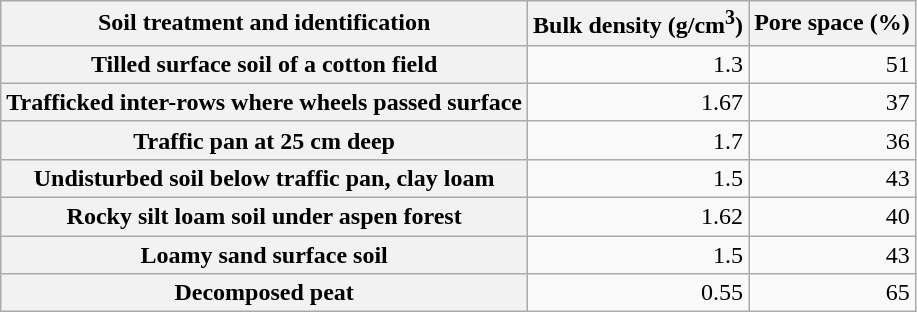<table class="wikitable floatright" style="text-align:right">
<tr>
<th span="col">Soil treatment and identification</th>
<th>Bulk density (g/cm<sup>3</sup>)</th>
<th>Pore space (%)</th>
</tr>
<tr>
<th span= "row">Tilled surface soil of a cotton field</th>
<td>1.3</td>
<td>51</td>
</tr>
<tr>
<th span= "row">Trafficked inter-rows where wheels passed surface</th>
<td>1.67</td>
<td>37</td>
</tr>
<tr>
<th span= "row">Traffic pan at 25 cm deep</th>
<td>1.7</td>
<td>36</td>
</tr>
<tr>
<th span= "row">Undisturbed soil below traffic pan, clay loam</th>
<td>1.5</td>
<td>43</td>
</tr>
<tr>
<th span= "row">Rocky silt loam soil under aspen forest</th>
<td>1.62</td>
<td>40</td>
</tr>
<tr>
<th span= "row">Loamy sand surface soil</th>
<td>1.5</td>
<td>43</td>
</tr>
<tr>
<th span= "row">Decomposed peat</th>
<td>0.55</td>
<td>65</td>
</tr>
</table>
